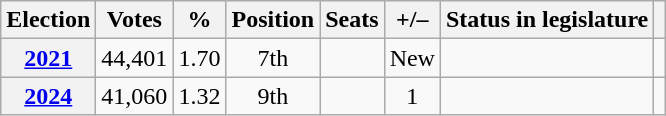<table class="wikitable" style="text-align:center">
<tr>
<th>Election</th>
<th>Votes</th>
<th>%</th>
<th>Position</th>
<th>Seats</th>
<th>+/–</th>
<th>Status in legislature</th>
<th></th>
</tr>
<tr>
<th><a href='#'>2021</a></th>
<td>44,401</td>
<td>1.70</td>
<td> 7th</td>
<td></td>
<td>New</td>
<td></td>
<td></td>
</tr>
<tr>
<th><a href='#'>2024</a></th>
<td>41,060</td>
<td>1.32</td>
<td> 9th</td>
<td></td>
<td> 1</td>
<td></td>
<td></td>
</tr>
</table>
